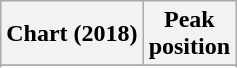<table class="wikitable sortable plainrowheaders" style="text-align:center">
<tr>
<th scope="col">Chart (2018)</th>
<th scope="col">Peak<br>position</th>
</tr>
<tr>
</tr>
<tr>
</tr>
</table>
